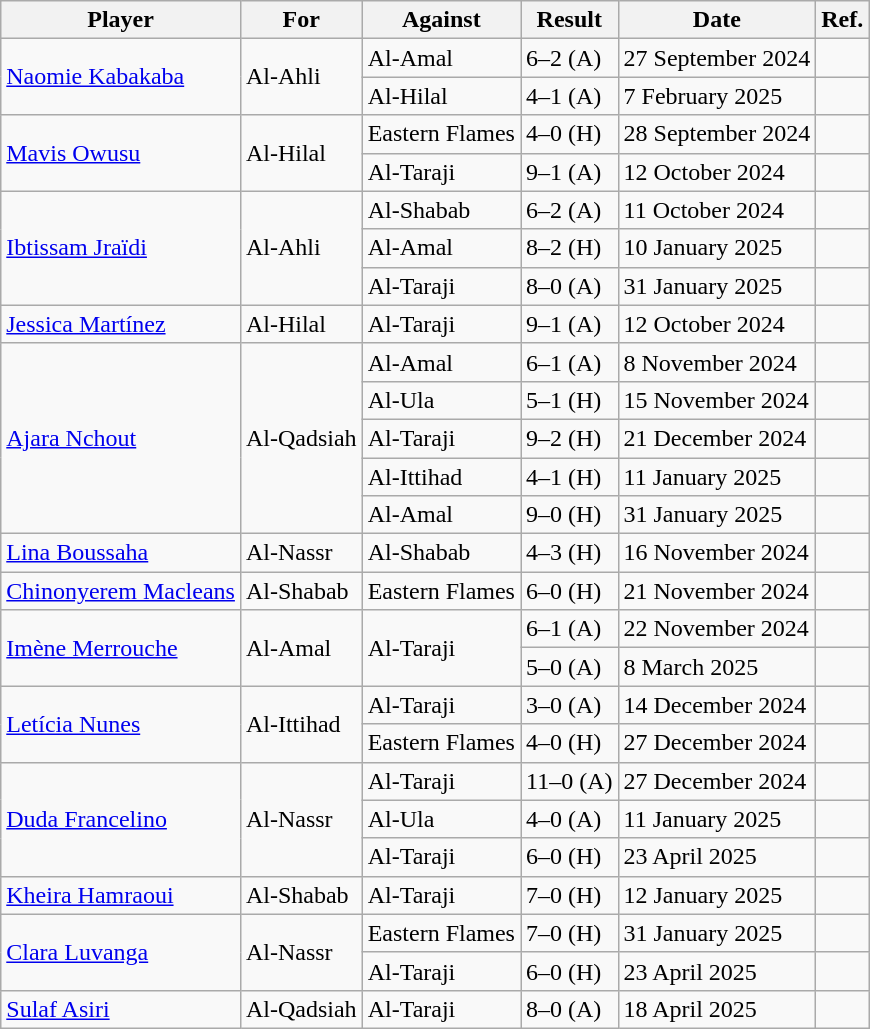<table class="wikitable">
<tr>
<th>Player</th>
<th>For</th>
<th>Against</th>
<th style="text-align:center">Result</th>
<th>Date</th>
<th>Ref.</th>
</tr>
<tr>
<td rowspan=2> <a href='#'>Naomie Kabakaba</a></td>
<td rowspan=2>Al-Ahli</td>
<td>Al-Amal</td>
<td>6–2 (A)</td>
<td>27 September 2024</td>
<td></td>
</tr>
<tr>
<td>Al-Hilal</td>
<td>4–1 (A)</td>
<td>7 February 2025</td>
<td></td>
</tr>
<tr>
<td rowspan=2> <a href='#'>Mavis Owusu</a></td>
<td rowspan=2>Al-Hilal</td>
<td>Eastern Flames</td>
<td>4–0 (H)</td>
<td>28 September 2024</td>
<td></td>
</tr>
<tr>
<td>Al-Taraji</td>
<td>9–1 (A)</td>
<td>12 October 2024</td>
<td></td>
</tr>
<tr>
<td rowspan=3> <a href='#'>Ibtissam Jraïdi</a></td>
<td rowspan=3>Al-Ahli</td>
<td>Al-Shabab</td>
<td>6–2 (A)</td>
<td>11 October 2024</td>
<td></td>
</tr>
<tr>
<td>Al-Amal</td>
<td>8–2 (H)</td>
<td>10 January 2025</td>
<td></td>
</tr>
<tr>
<td>Al-Taraji</td>
<td>8–0 (A)</td>
<td>31 January 2025</td>
<td></td>
</tr>
<tr>
<td> <a href='#'>Jessica Martínez</a></td>
<td>Al-Hilal</td>
<td>Al-Taraji</td>
<td>9–1 (A)</td>
<td>12 October 2024</td>
<td></td>
</tr>
<tr>
<td rowspan=5> <a href='#'>Ajara Nchout</a></td>
<td rowspan=5>Al-Qadsiah</td>
<td>Al-Amal</td>
<td>6–1 (A)</td>
<td>8 November 2024</td>
<td></td>
</tr>
<tr>
<td>Al-Ula</td>
<td>5–1 (H)</td>
<td>15 November 2024</td>
<td></td>
</tr>
<tr>
<td>Al-Taraji</td>
<td>9–2 (H)</td>
<td>21 December 2024</td>
<td></td>
</tr>
<tr>
<td>Al-Ittihad</td>
<td>4–1 (H)</td>
<td>11 January 2025</td>
<td></td>
</tr>
<tr>
<td>Al-Amal</td>
<td>9–0 (H)</td>
<td>31 January 2025</td>
<td></td>
</tr>
<tr>
<td> <a href='#'>Lina Boussaha</a></td>
<td>Al-Nassr</td>
<td>Al-Shabab</td>
<td>4–3 (H)</td>
<td>16 November 2024</td>
<td></td>
</tr>
<tr>
<td> <a href='#'>Chinonyerem Macleans</a></td>
<td>Al-Shabab</td>
<td>Eastern Flames</td>
<td>6–0 (H)</td>
<td>21 November 2024</td>
<td></td>
</tr>
<tr>
<td rowspan=2> <a href='#'>Imène Merrouche</a></td>
<td rowspan=2>Al-Amal</td>
<td rowspan=2>Al-Taraji</td>
<td>6–1 (A)</td>
<td>22 November 2024</td>
<td></td>
</tr>
<tr>
<td>5–0 (A)</td>
<td>8 March 2025</td>
</tr>
<tr>
<td rowspan=2> <a href='#'>Letícia Nunes</a></td>
<td rowspan=2>Al-Ittihad</td>
<td>Al-Taraji</td>
<td>3–0 (A)</td>
<td>14 December 2024</td>
<td></td>
</tr>
<tr>
<td>Eastern Flames</td>
<td>4–0 (H)</td>
<td>27 December 2024</td>
<td></td>
</tr>
<tr>
<td rowspan=3> <a href='#'>Duda Francelino</a></td>
<td rowspan=3>Al-Nassr</td>
<td>Al-Taraji</td>
<td>11–0 (A)</td>
<td>27 December 2024</td>
<td></td>
</tr>
<tr>
<td>Al-Ula</td>
<td>4–0 (A)</td>
<td>11 January 2025</td>
<td></td>
</tr>
<tr>
<td>Al-Taraji</td>
<td>6–0 (H)</td>
<td>23 April 2025</td>
<td></td>
</tr>
<tr>
<td> <a href='#'>Kheira Hamraoui</a></td>
<td>Al-Shabab</td>
<td>Al-Taraji</td>
<td>7–0 (H)</td>
<td>12 January 2025</td>
<td></td>
</tr>
<tr>
<td rowspan=2> <a href='#'>Clara Luvanga</a></td>
<td rowspan=2>Al-Nassr</td>
<td>Eastern Flames</td>
<td>7–0 (H)</td>
<td>31 January 2025</td>
<td></td>
</tr>
<tr>
<td>Al-Taraji</td>
<td>6–0 (H)</td>
<td>23 April 2025</td>
<td></td>
</tr>
<tr>
<td> <a href='#'>Sulaf Asiri</a></td>
<td>Al-Qadsiah</td>
<td>Al-Taraji</td>
<td>8–0 (A)</td>
<td>18 April 2025</td>
<td></td>
</tr>
</table>
